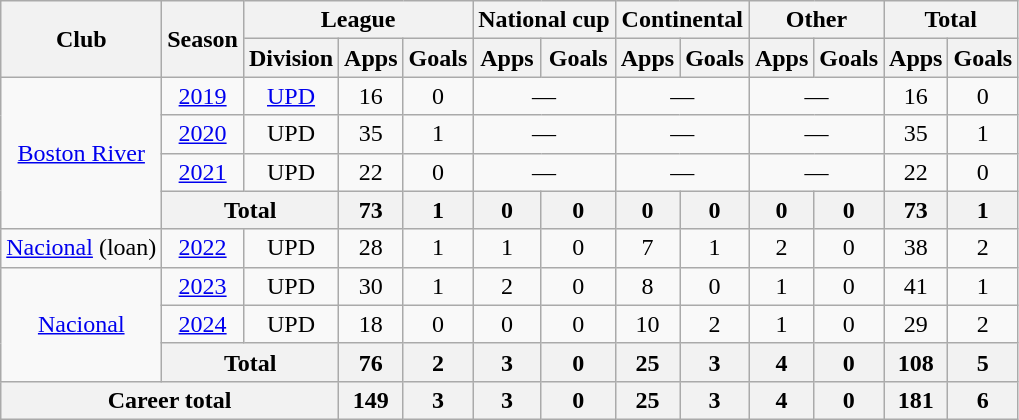<table class="wikitable" Style="text-align: center">
<tr>
<th rowspan="2">Club</th>
<th rowspan="2">Season</th>
<th colspan="3">League</th>
<th colspan="2">National cup</th>
<th colspan="2">Continental</th>
<th colspan="2">Other</th>
<th colspan="2">Total</th>
</tr>
<tr>
<th>Division</th>
<th>Apps</th>
<th>Goals</th>
<th>Apps</th>
<th>Goals</th>
<th>Apps</th>
<th>Goals</th>
<th>Apps</th>
<th>Goals</th>
<th>Apps</th>
<th>Goals</th>
</tr>
<tr>
<td rowspan="4"><a href='#'>Boston River</a></td>
<td><a href='#'>2019</a></td>
<td><a href='#'>UPD</a></td>
<td>16</td>
<td>0</td>
<td colspan="2">—</td>
<td colspan="2">—</td>
<td colspan="2">—</td>
<td>16</td>
<td>0</td>
</tr>
<tr>
<td><a href='#'>2020</a></td>
<td>UPD</td>
<td>35</td>
<td>1</td>
<td colspan="2">—</td>
<td colspan="2">—</td>
<td colspan="2">—</td>
<td>35</td>
<td>1</td>
</tr>
<tr>
<td><a href='#'>2021</a></td>
<td>UPD</td>
<td>22</td>
<td>0</td>
<td colspan="2">—</td>
<td colspan="2">—</td>
<td colspan="2">—</td>
<td>22</td>
<td>0</td>
</tr>
<tr>
<th colspan="2">Total</th>
<th>73</th>
<th>1</th>
<th>0</th>
<th>0</th>
<th>0</th>
<th>0</th>
<th>0</th>
<th>0</th>
<th>73</th>
<th>1</th>
</tr>
<tr>
<td><a href='#'>Nacional</a> (loan)</td>
<td><a href='#'>2022</a></td>
<td>UPD</td>
<td>28</td>
<td>1</td>
<td>1</td>
<td>0</td>
<td>7</td>
<td>1</td>
<td>2</td>
<td>0</td>
<td>38</td>
<td>2</td>
</tr>
<tr>
<td rowspan="3"><a href='#'>Nacional</a></td>
<td><a href='#'>2023</a></td>
<td>UPD</td>
<td>30</td>
<td>1</td>
<td>2</td>
<td>0</td>
<td>8</td>
<td>0</td>
<td>1</td>
<td>0</td>
<td>41</td>
<td>1</td>
</tr>
<tr>
<td><a href='#'>2024</a></td>
<td>UPD</td>
<td>18</td>
<td>0</td>
<td>0</td>
<td>0</td>
<td>10</td>
<td>2</td>
<td>1</td>
<td>0</td>
<td>29</td>
<td>2</td>
</tr>
<tr>
<th colspan="2">Total</th>
<th>76</th>
<th>2</th>
<th>3</th>
<th>0</th>
<th>25</th>
<th>3</th>
<th>4</th>
<th>0</th>
<th>108</th>
<th>5</th>
</tr>
<tr>
<th colspan="3">Career total</th>
<th>149</th>
<th>3</th>
<th>3</th>
<th>0</th>
<th>25</th>
<th>3</th>
<th>4</th>
<th>0</th>
<th>181</th>
<th>6</th>
</tr>
</table>
